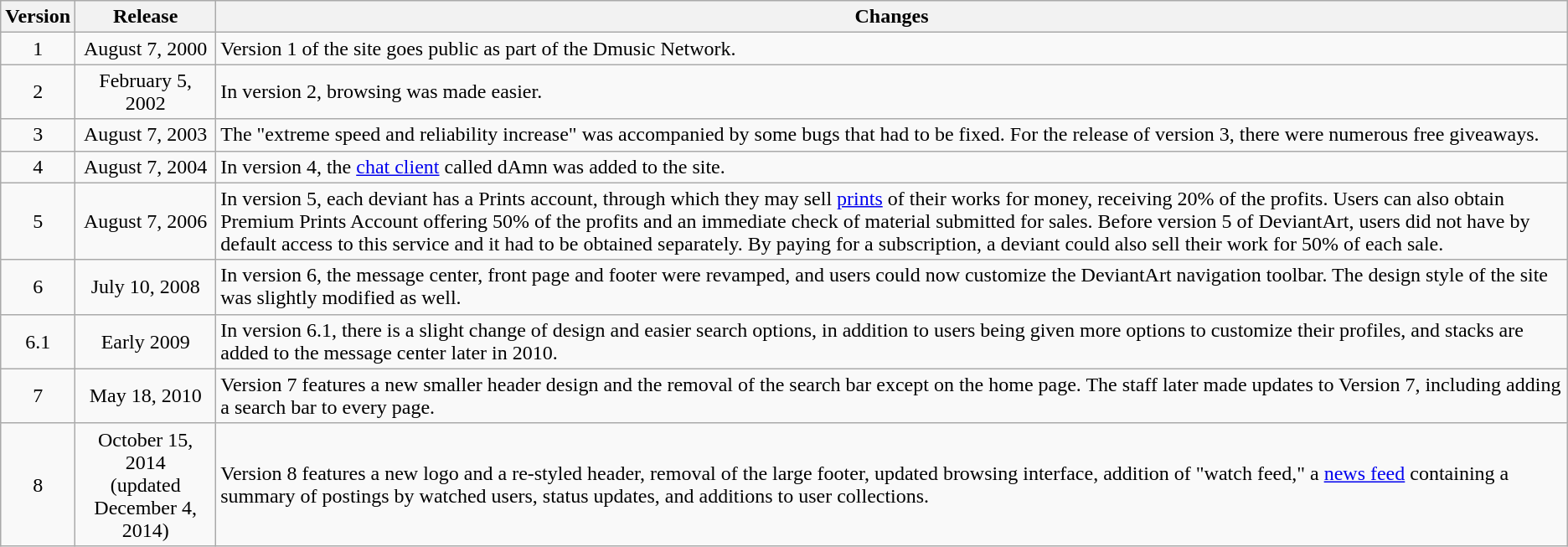<table class="wikitable" style="margin:left;">
<tr>
<th>Version</th>
<th>Release</th>
<th>Changes</th>
</tr>
<tr>
<td style="text-align:center;">1</td>
<td style="text-align:center;">August 7, 2000</td>
<td>Version 1 of the site goes public as part of the Dmusic Network.</td>
</tr>
<tr>
<td style="text-align:center;">2</td>
<td style="text-align:center;">February 5, 2002</td>
<td>In version 2, browsing was made easier.</td>
</tr>
<tr>
<td style="text-align:center;">3</td>
<td style="text-align:center;">August 7, 2003</td>
<td>The "extreme speed and reliability increase" was accompanied by some bugs that had to be fixed. For the release of version 3, there were numerous free giveaways.</td>
</tr>
<tr>
<td style="text-align:center;">4</td>
<td style="text-align:center;">August 7, 2004</td>
<td>In version 4, the <a href='#'>chat client</a> called dAmn was added to the site.</td>
</tr>
<tr>
<td style="text-align:center;">5</td>
<td style="text-align:center;">August 7, 2006</td>
<td>In version 5, each deviant has a Prints account, through which they may sell <a href='#'>prints</a> of their works for money, receiving 20% of the profits. Users can also obtain Premium Prints Account offering 50% of the profits and an immediate check of material submitted for sales. Before version 5 of DeviantArt, users did not have by default access to this service and it had to be obtained separately. By paying for a subscription, a deviant could also sell their work for 50% of each sale.</td>
</tr>
<tr>
<td style="text-align:center;">6</td>
<td style="text-align:center;">July 10, 2008</td>
<td>In version 6, the message center, front page and footer were revamped, and users could now customize the DeviantArt navigation toolbar. The design style of the site was slightly modified as well.</td>
</tr>
<tr>
<td style="text-align:center;">6.1</td>
<td style="text-align:center;">Early 2009</td>
<td>In version 6.1, there is a slight change of design and easier search options, in addition to users being given more options to customize their profiles, and stacks are added to the message center later in 2010.</td>
</tr>
<tr>
<td style="text-align:center;">7</td>
<td style="text-align:center;">May 18, 2010</td>
<td>Version 7 features a new smaller header design and the removal of the search bar except on the home page. The staff later made updates to Version 7, including adding a search bar to every page.</td>
</tr>
<tr>
<td style="text-align:center;">8</td>
<td style="text-align:center;">October 15, 2014<br> (updated December 4, 2014)</td>
<td>Version 8 features a new logo and a re-styled header, removal of the large footer, updated browsing interface, addition of "watch feed," a <a href='#'>news feed</a> containing a summary of postings by watched users, status updates, and additions to user collections.</td>
</tr>
</table>
